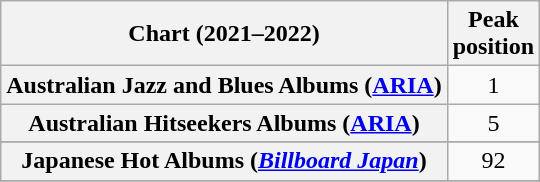<table class="wikitable sortable plainrowheaders" style="text-align:center">
<tr>
<th scope="col">Chart (2021–2022)</th>
<th scope="col">Peak<br>position</th>
</tr>
<tr>
<th scope="row">Australian Jazz and Blues Albums (<a href='#'>ARIA</a>)</th>
<td>1</td>
</tr>
<tr>
<th scope="row">Australian Hitseekers Albums (<a href='#'>ARIA</a>)</th>
<td>5</td>
</tr>
<tr>
</tr>
<tr>
</tr>
<tr>
</tr>
<tr>
</tr>
<tr>
</tr>
<tr>
</tr>
<tr>
<th scope="row">Japanese Hot Albums (<em><a href='#'>Billboard Japan</a></em>)</th>
<td>92</td>
</tr>
<tr>
</tr>
<tr>
</tr>
<tr>
</tr>
<tr>
</tr>
</table>
